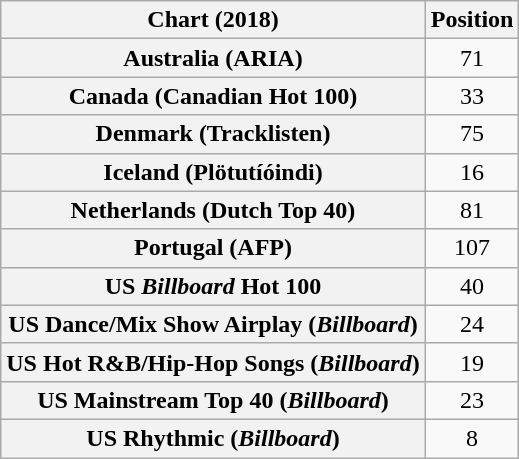<table class="wikitable sortable plainrowheaders" style="text-align:center">
<tr>
<th scope="col">Chart (2018)</th>
<th scope="col">Position</th>
</tr>
<tr>
<th scope="row">Australia (ARIA)</th>
<td>71</td>
</tr>
<tr>
<th scope="row">Canada (Canadian Hot 100)</th>
<td>33</td>
</tr>
<tr>
<th scope="row">Denmark (Tracklisten)</th>
<td>75</td>
</tr>
<tr>
<th scope="row">Iceland (Plötutíóindi)</th>
<td>16</td>
</tr>
<tr>
<th scope="row">Netherlands (Dutch Top 40)</th>
<td>81</td>
</tr>
<tr>
<th scope="row">Portugal (AFP)</th>
<td>107</td>
</tr>
<tr>
<th scope="row">US <em>Billboard</em> Hot 100</th>
<td>40</td>
</tr>
<tr>
<th scope="row">US Dance/Mix Show Airplay (<em>Billboard</em>)</th>
<td>24</td>
</tr>
<tr>
<th scope="row">US Hot R&B/Hip-Hop Songs (<em>Billboard</em>)</th>
<td>19</td>
</tr>
<tr>
<th scope="row">US Mainstream Top 40 (<em>Billboard</em>)</th>
<td>23</td>
</tr>
<tr>
<th scope="row">US Rhythmic (<em>Billboard</em>)</th>
<td>8</td>
</tr>
</table>
